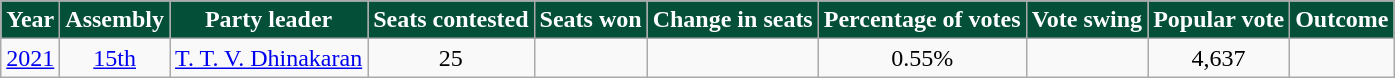<table class="wikitable sortable" style="text-align:center;">
<tr>
<th style="background-color:#034F38;color:white">Year</th>
<th style="background-color:#034F38;color:white">Assembly</th>
<th style="background-color:#034F38;color:white">Party leader</th>
<th style="background-color:#034F38;color:white">Seats contested</th>
<th style="background-color:#034F38;color:white">Seats won</th>
<th style="background-color:#034F38;color:white">Change in seats</th>
<th style="background-color:#034F38;color:white">Percentage of votes</th>
<th style="background-color:#034F38;color:white">Vote swing</th>
<th style="background-color:#034F38;color:white">Popular vote</th>
<th style="background-color:#034F38;color:white">Outcome</th>
</tr>
<tr>
<td><a href='#'>2021</a></td>
<td><a href='#'>15th</a></td>
<td><a href='#'>T. T. V. Dhinakaran</a></td>
<td>25</td>
<td></td>
<td></td>
<td>0.55%</td>
<td></td>
<td>4,637</td>
<td></td>
</tr>
</table>
